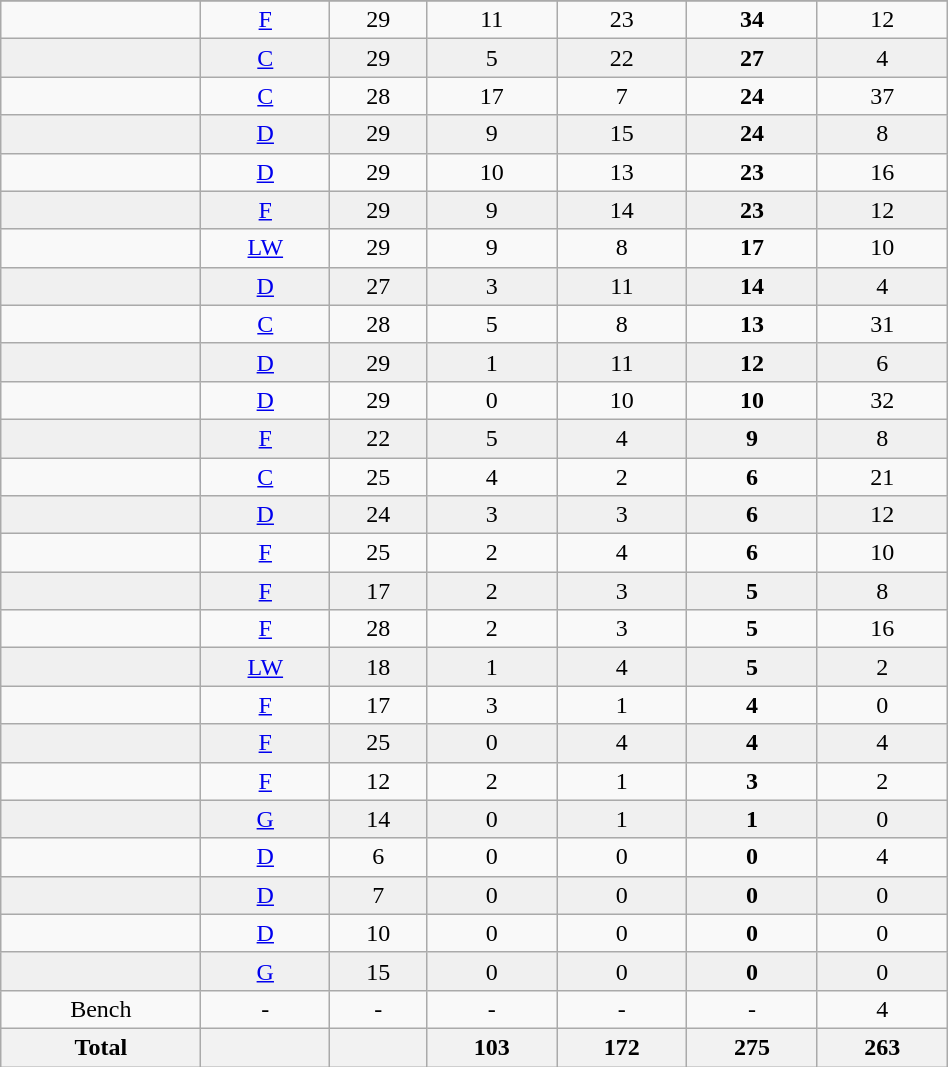<table class="wikitable sortable" width ="50%">
<tr align="center">
</tr>
<tr align="center" bgcolor="">
<td></td>
<td><a href='#'>F</a></td>
<td>29</td>
<td>11</td>
<td>23</td>
<td><strong>34</strong></td>
<td>12</td>
</tr>
<tr align="center" bgcolor="f0f0f0">
<td></td>
<td><a href='#'>C</a></td>
<td>29</td>
<td>5</td>
<td>22</td>
<td><strong>27</strong></td>
<td>4</td>
</tr>
<tr align="center" bgcolor="">
<td></td>
<td><a href='#'>C</a></td>
<td>28</td>
<td>17</td>
<td>7</td>
<td><strong>24</strong></td>
<td>37</td>
</tr>
<tr align="center" bgcolor="f0f0f0">
<td></td>
<td><a href='#'>D</a></td>
<td>29</td>
<td>9</td>
<td>15</td>
<td><strong>24</strong></td>
<td>8</td>
</tr>
<tr align="center" bgcolor="">
<td></td>
<td><a href='#'>D</a></td>
<td>29</td>
<td>10</td>
<td>13</td>
<td><strong>23</strong></td>
<td>16</td>
</tr>
<tr align="center" bgcolor="f0f0f0">
<td></td>
<td><a href='#'>F</a></td>
<td>29</td>
<td>9</td>
<td>14</td>
<td><strong>23</strong></td>
<td>12</td>
</tr>
<tr align="center" bgcolor="">
<td></td>
<td><a href='#'>LW</a></td>
<td>29</td>
<td>9</td>
<td>8</td>
<td><strong>17</strong></td>
<td>10</td>
</tr>
<tr align="center" bgcolor="f0f0f0">
<td></td>
<td><a href='#'>D</a></td>
<td>27</td>
<td>3</td>
<td>11</td>
<td><strong>14</strong></td>
<td>4</td>
</tr>
<tr align="center" bgcolor="">
<td></td>
<td><a href='#'>C</a></td>
<td>28</td>
<td>5</td>
<td>8</td>
<td><strong>13</strong></td>
<td>31</td>
</tr>
<tr align="center" bgcolor="f0f0f0">
<td></td>
<td><a href='#'>D</a></td>
<td>29</td>
<td>1</td>
<td>11</td>
<td><strong>12</strong></td>
<td>6</td>
</tr>
<tr align="center" bgcolor="">
<td></td>
<td><a href='#'>D</a></td>
<td>29</td>
<td>0</td>
<td>10</td>
<td><strong>10</strong></td>
<td>32</td>
</tr>
<tr align="center" bgcolor="f0f0f0">
<td></td>
<td><a href='#'>F</a></td>
<td>22</td>
<td>5</td>
<td>4</td>
<td><strong>9</strong></td>
<td>8</td>
</tr>
<tr align="center" bgcolor="">
<td></td>
<td><a href='#'>C</a></td>
<td>25</td>
<td>4</td>
<td>2</td>
<td><strong>6</strong></td>
<td>21</td>
</tr>
<tr align="center" bgcolor="f0f0f0">
<td></td>
<td><a href='#'>D</a></td>
<td>24</td>
<td>3</td>
<td>3</td>
<td><strong>6</strong></td>
<td>12</td>
</tr>
<tr align="center" bgcolor="">
<td></td>
<td><a href='#'>F</a></td>
<td>25</td>
<td>2</td>
<td>4</td>
<td><strong>6</strong></td>
<td>10</td>
</tr>
<tr align="center" bgcolor="f0f0f0">
<td></td>
<td><a href='#'>F</a></td>
<td>17</td>
<td>2</td>
<td>3</td>
<td><strong>5</strong></td>
<td>8</td>
</tr>
<tr align="center" bgcolor="">
<td></td>
<td><a href='#'>F</a></td>
<td>28</td>
<td>2</td>
<td>3</td>
<td><strong>5</strong></td>
<td>16</td>
</tr>
<tr align="center" bgcolor="f0f0f0">
<td></td>
<td><a href='#'>LW</a></td>
<td>18</td>
<td>1</td>
<td>4</td>
<td><strong>5</strong></td>
<td>2</td>
</tr>
<tr align="center" bgcolor="">
<td></td>
<td><a href='#'>F</a></td>
<td>17</td>
<td>3</td>
<td>1</td>
<td><strong>4</strong></td>
<td>0</td>
</tr>
<tr align="center" bgcolor="f0f0f0">
<td></td>
<td><a href='#'>F</a></td>
<td>25</td>
<td>0</td>
<td>4</td>
<td><strong>4</strong></td>
<td>4</td>
</tr>
<tr align="center" bgcolor="">
<td></td>
<td><a href='#'>F</a></td>
<td>12</td>
<td>2</td>
<td>1</td>
<td><strong>3</strong></td>
<td>2</td>
</tr>
<tr align="center" bgcolor="f0f0f0">
<td></td>
<td><a href='#'>G</a></td>
<td>14</td>
<td>0</td>
<td>1</td>
<td><strong>1</strong></td>
<td>0</td>
</tr>
<tr align="center" bgcolor="">
<td></td>
<td><a href='#'>D</a></td>
<td>6</td>
<td>0</td>
<td>0</td>
<td><strong>0</strong></td>
<td>4</td>
</tr>
<tr align="center" bgcolor="f0f0f0">
<td></td>
<td><a href='#'>D</a></td>
<td>7</td>
<td>0</td>
<td>0</td>
<td><strong>0</strong></td>
<td>0</td>
</tr>
<tr align="center" bgcolor="">
<td></td>
<td><a href='#'>D</a></td>
<td>10</td>
<td>0</td>
<td>0</td>
<td><strong>0</strong></td>
<td>0</td>
</tr>
<tr align="center" bgcolor="f0f0f0">
<td></td>
<td><a href='#'>G</a></td>
<td>15</td>
<td>0</td>
<td>0</td>
<td><strong>0</strong></td>
<td>0</td>
</tr>
<tr align="center" bgcolor="">
<td>Bench</td>
<td>-</td>
<td>-</td>
<td>-</td>
<td>-</td>
<td>-</td>
<td>4</td>
</tr>
<tr>
<th>Total</th>
<th></th>
<th></th>
<th>103</th>
<th>172</th>
<th>275</th>
<th>263</th>
</tr>
</table>
